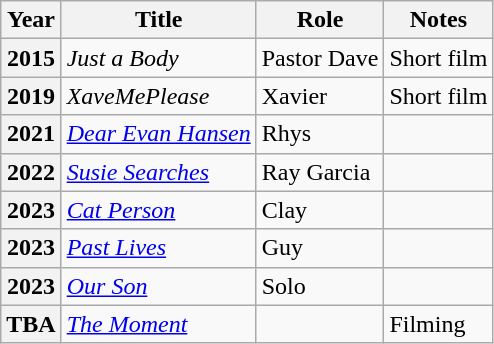<table class="wikitable plainrowheaders sortable">
<tr>
<th scope="col">Year</th>
<th scope="col">Title</th>
<th scope="col">Role</th>
<th scope="col" class="unsortable">Notes</th>
</tr>
<tr>
<th scope="row">2015</th>
<td><em>Just a Body</em></td>
<td>Pastor Dave</td>
<td>Short film</td>
</tr>
<tr>
<th scope="row">2019</th>
<td><em>XaveMePlease</em></td>
<td>Xavier</td>
<td>Short film</td>
</tr>
<tr>
<th scope="row">2021</th>
<td><em><a href='#'>Dear Evan Hansen</a></em></td>
<td>Rhys</td>
<td></td>
</tr>
<tr>
<th scope="row">2022</th>
<td><em><a href='#'>Susie Searches</a></em></td>
<td>Ray Garcia</td>
<td></td>
</tr>
<tr>
<th scope="row">2023</th>
<td><em><a href='#'>Cat Person</a></em></td>
<td>Clay</td>
<td></td>
</tr>
<tr>
<th scope="row">2023</th>
<td><em><a href='#'>Past Lives</a></em></td>
<td>Guy</td>
<td></td>
</tr>
<tr>
<th scope="row">2023</th>
<td><em><a href='#'>Our Son</a></em></td>
<td>Solo</td>
<td></td>
</tr>
<tr>
<th scope="row">TBA</th>
<td><em><a href='#'>The Moment</a></em></td>
<td></td>
<td>Filming</td>
</tr>
</table>
